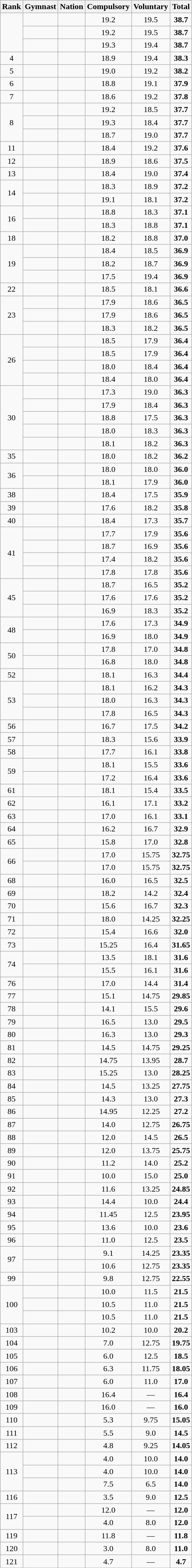<table class="wikitable sortable" style="text-align:center">
<tr>
<th>Rank</th>
<th>Gymnast</th>
<th>Nation</th>
<th>Compulsory</th>
<th>Voluntary</th>
<th>Total</th>
</tr>
<tr>
<td rowspan=3></td>
<td align=left></td>
<td align="left"></td>
<td>19.2</td>
<td>19.5</td>
<td><strong>38.7</strong></td>
</tr>
<tr>
<td align="left"></td>
<td align="left"></td>
<td>19.2</td>
<td>19.5</td>
<td><strong>38.7</strong></td>
</tr>
<tr>
<td align=left></td>
<td align="left"></td>
<td>19.3</td>
<td>19.4</td>
<td><strong>38.7</strong></td>
</tr>
<tr>
<td>4</td>
<td align=left></td>
<td align="left"></td>
<td>18.9</td>
<td>19.4</td>
<td><strong>38.3</strong></td>
</tr>
<tr>
<td>5</td>
<td align="left"></td>
<td align="left"></td>
<td>19.0</td>
<td>19.2</td>
<td><strong>38.2</strong></td>
</tr>
<tr>
<td>6</td>
<td align=left></td>
<td align="left"></td>
<td>18.8</td>
<td>19.1</td>
<td><strong>37.9</strong></td>
</tr>
<tr>
<td>7</td>
<td align=left></td>
<td align="left"></td>
<td>18.6</td>
<td>19.2</td>
<td><strong>37.8</strong></td>
</tr>
<tr>
<td rowspan=3>8</td>
<td align=left></td>
<td align="left"></td>
<td>19.2</td>
<td>18.5</td>
<td><strong>37.7</strong></td>
</tr>
<tr>
<td align=left></td>
<td align="left"></td>
<td>19.3</td>
<td>18.4</td>
<td><strong>37.7</strong></td>
</tr>
<tr>
<td align=left></td>
<td align="left"></td>
<td>18.7</td>
<td>19.0</td>
<td><strong>37.7</strong></td>
</tr>
<tr>
<td>11</td>
<td align="left"></td>
<td align="left"></td>
<td>18.4</td>
<td>19.2</td>
<td><strong>37.6</strong></td>
</tr>
<tr>
<td>12</td>
<td align=left></td>
<td align="left"></td>
<td>18.9</td>
<td>18.6</td>
<td><strong>37.5</strong></td>
</tr>
<tr>
<td>13</td>
<td align=left></td>
<td align="left"></td>
<td>18.4</td>
<td>19.0</td>
<td><strong>37.4</strong></td>
</tr>
<tr>
<td rowspan=2>14</td>
<td align=left></td>
<td align="left"></td>
<td>18.3</td>
<td>18.9</td>
<td><strong>37.2</strong></td>
</tr>
<tr>
<td align=left></td>
<td align="left"></td>
<td>19.1</td>
<td>18.1</td>
<td><strong>37.2</strong></td>
</tr>
<tr>
<td rowspan=2>16</td>
<td align=left></td>
<td align="left"></td>
<td>18.8</td>
<td>18.3</td>
<td><strong>37.1</strong></td>
</tr>
<tr>
<td align=left></td>
<td align="left"></td>
<td>18.3</td>
<td>18.8</td>
<td><strong>37.1</strong></td>
</tr>
<tr>
<td>18</td>
<td align=left></td>
<td align="left"></td>
<td>18.2</td>
<td>18.8</td>
<td><strong>37.0</strong></td>
</tr>
<tr>
<td rowspan=3>19</td>
<td align=left></td>
<td align="left"></td>
<td>18.4</td>
<td>18.5</td>
<td><strong>36.9</strong></td>
</tr>
<tr>
<td align=left></td>
<td align="left"></td>
<td>18.2</td>
<td>18.7</td>
<td><strong>36.9</strong></td>
</tr>
<tr>
<td align=left></td>
<td align="left"></td>
<td>17.5</td>
<td>19.4</td>
<td><strong>36.9</strong></td>
</tr>
<tr>
<td>22</td>
<td align=left></td>
<td align="left"></td>
<td>18.5</td>
<td>18.1</td>
<td><strong>36.6</strong></td>
</tr>
<tr>
<td rowspan=3>23</td>
<td align=left></td>
<td align="left"></td>
<td>17.9</td>
<td>18.6</td>
<td><strong>36.5</strong></td>
</tr>
<tr>
<td align=left></td>
<td align="left"></td>
<td>17.9</td>
<td>18.6</td>
<td><strong>36.5</strong></td>
</tr>
<tr>
<td align=left></td>
<td align="left"></td>
<td>18.3</td>
<td>18.2</td>
<td><strong>36.5</strong></td>
</tr>
<tr>
<td rowspan=4>26</td>
<td align=left></td>
<td align="left"></td>
<td>18.5</td>
<td>17.9</td>
<td><strong>36.4</strong></td>
</tr>
<tr>
<td align=left></td>
<td align="left"></td>
<td>18.5</td>
<td>17.9</td>
<td><strong>36.4</strong></td>
</tr>
<tr>
<td align="left"></td>
<td align="left"></td>
<td>18.0</td>
<td>18.4</td>
<td><strong>36.4</strong></td>
</tr>
<tr>
<td align=left></td>
<td align="left"></td>
<td>18.4</td>
<td>18.0</td>
<td><strong>36.4</strong></td>
</tr>
<tr>
<td rowspan=5>30</td>
<td align=left></td>
<td align="left"></td>
<td>17.3</td>
<td>19.0</td>
<td><strong>36.3</strong></td>
</tr>
<tr>
<td align=left></td>
<td align="left"></td>
<td>17.9</td>
<td>18.4</td>
<td><strong>36.3</strong></td>
</tr>
<tr>
<td align="left"></td>
<td align="left"></td>
<td>18.8</td>
<td>17.5</td>
<td><strong>36.3</strong></td>
</tr>
<tr>
<td align=left></td>
<td align="left"></td>
<td>18.0</td>
<td>18.3</td>
<td><strong>36.3</strong></td>
</tr>
<tr>
<td align="left"></td>
<td align="left"></td>
<td>18.1</td>
<td>18.2</td>
<td><strong>36.3</strong></td>
</tr>
<tr>
<td>35</td>
<td align=left></td>
<td align="left"></td>
<td>18.0</td>
<td>18.2</td>
<td><strong>36.2</strong></td>
</tr>
<tr>
<td rowspan=2>36</td>
<td align=left></td>
<td align="left"></td>
<td>18.0</td>
<td>18.0</td>
<td><strong>36.0</strong></td>
</tr>
<tr>
<td align=left></td>
<td align="left"></td>
<td>18.1</td>
<td>17.9</td>
<td><strong>36.0</strong></td>
</tr>
<tr>
<td>38</td>
<td align=left></td>
<td align="left"></td>
<td>18.4</td>
<td>17.5</td>
<td><strong>35.9</strong></td>
</tr>
<tr>
<td>39</td>
<td align=left></td>
<td align="left"></td>
<td>17.6</td>
<td>18.2</td>
<td><strong>35.8</strong></td>
</tr>
<tr>
<td>40</td>
<td align=left></td>
<td align="left"></td>
<td>18.4</td>
<td>17.3</td>
<td><strong>35.7</strong></td>
</tr>
<tr>
<td rowspan=4>41</td>
<td align="left"></td>
<td align="left"></td>
<td>17.7</td>
<td>17.9</td>
<td><strong>35.6</strong></td>
</tr>
<tr>
<td align=left></td>
<td align="left"></td>
<td>18.7</td>
<td>16.9</td>
<td><strong>35.6</strong></td>
</tr>
<tr>
<td align="left"></td>
<td align="left"></td>
<td>17.4</td>
<td>18.2</td>
<td><strong>35.6</strong></td>
</tr>
<tr>
<td align=left></td>
<td align="left"></td>
<td>17.8</td>
<td>17.8</td>
<td><strong>35.6</strong></td>
</tr>
<tr>
<td rowspan=3>45</td>
<td align=left></td>
<td align="left"></td>
<td>18.7</td>
<td>16.5</td>
<td><strong>35.2</strong></td>
</tr>
<tr>
<td align=left></td>
<td align="left"></td>
<td>17.6</td>
<td>17.6</td>
<td><strong>35.2</strong></td>
</tr>
<tr>
<td align=left></td>
<td align="left"></td>
<td>16.9</td>
<td>18.3</td>
<td><strong>35.2</strong></td>
</tr>
<tr>
<td rowspan=2>48</td>
<td align=left></td>
<td align="left"></td>
<td>17.6</td>
<td>17.3</td>
<td><strong>34.9</strong></td>
</tr>
<tr>
<td align=left></td>
<td align="left"></td>
<td>16.9</td>
<td>18.0</td>
<td><strong>34.9</strong></td>
</tr>
<tr>
<td rowspan=2>50</td>
<td align=left></td>
<td align="left"></td>
<td>17.8</td>
<td>17.0</td>
<td><strong>34.8</strong></td>
</tr>
<tr>
<td align=left></td>
<td align="left"></td>
<td>16.8</td>
<td>18.0</td>
<td><strong>34.8</strong></td>
</tr>
<tr>
<td>52</td>
<td align=left></td>
<td align="left"></td>
<td>18.1</td>
<td>16.3</td>
<td><strong>34.4</strong></td>
</tr>
<tr>
<td rowspan=3>53</td>
<td align=left></td>
<td align="left"></td>
<td>18.1</td>
<td>16.2</td>
<td><strong>34.3</strong></td>
</tr>
<tr>
<td align="left"></td>
<td align="left"></td>
<td>18.0</td>
<td>16.3</td>
<td><strong>34.3</strong></td>
</tr>
<tr>
<td align=left></td>
<td align="left"></td>
<td>17.8</td>
<td>16.5</td>
<td><strong>34.3</strong></td>
</tr>
<tr>
<td>56</td>
<td align="left"></td>
<td align="left"></td>
<td>16.7</td>
<td>17.5</td>
<td><strong>34.2</strong></td>
</tr>
<tr>
<td>57</td>
<td align=left></td>
<td align="left"></td>
<td>18.3</td>
<td>15.6</td>
<td><strong>33.9</strong></td>
</tr>
<tr>
<td>58</td>
<td align="left"></td>
<td align="left"></td>
<td>17.7</td>
<td>16.1</td>
<td><strong>33.8</strong></td>
</tr>
<tr>
<td rowspan=2>59</td>
<td align=left></td>
<td align="left"></td>
<td>18.1</td>
<td>15.5</td>
<td><strong>33.6</strong></td>
</tr>
<tr>
<td align=left></td>
<td align="left"></td>
<td>17.2</td>
<td>16.4</td>
<td><strong>33.6</strong></td>
</tr>
<tr>
<td>61</td>
<td align=left></td>
<td align="left"></td>
<td>18.1</td>
<td>15.4</td>
<td><strong>33.5</strong></td>
</tr>
<tr>
<td>62</td>
<td align=left></td>
<td align="left"></td>
<td>16.1</td>
<td>17.1</td>
<td><strong>33.2</strong></td>
</tr>
<tr>
<td>63</td>
<td align=left></td>
<td align="left"></td>
<td>17.0</td>
<td>16.1</td>
<td><strong>33.1</strong></td>
</tr>
<tr>
<td>64</td>
<td align=left></td>
<td align="left"></td>
<td>16.2</td>
<td>16.7</td>
<td><strong>32.9</strong></td>
</tr>
<tr>
<td>65</td>
<td align=left></td>
<td align="left"></td>
<td>15.8</td>
<td>17.0</td>
<td><strong>32.8</strong></td>
</tr>
<tr>
<td rowspan=2>66</td>
<td align=left></td>
<td align="left"></td>
<td>17.0</td>
<td>15.75</td>
<td><strong>32.75</strong></td>
</tr>
<tr>
<td align=left></td>
<td align="left"></td>
<td>17.0</td>
<td>15.75</td>
<td><strong>32.75</strong></td>
</tr>
<tr>
<td>68</td>
<td align=left></td>
<td align="left"></td>
<td>16.0</td>
<td>16.5</td>
<td><strong>32.5</strong></td>
</tr>
<tr>
<td>69</td>
<td align="left"></td>
<td align="left"></td>
<td>18.2</td>
<td>14.2</td>
<td><strong>32.4</strong></td>
</tr>
<tr>
<td>70</td>
<td align=left></td>
<td align="left"></td>
<td>15.6</td>
<td>16.7</td>
<td><strong>32.3</strong></td>
</tr>
<tr>
<td>71</td>
<td align=left></td>
<td align="left"></td>
<td>18.0</td>
<td>14.25</td>
<td><strong>32.25</strong></td>
</tr>
<tr>
<td>72</td>
<td align=left></td>
<td align="left"></td>
<td>15.4</td>
<td>16.6</td>
<td><strong>32.0</strong></td>
</tr>
<tr>
<td>73</td>
<td align=left></td>
<td align="left"></td>
<td>15.25</td>
<td>16.4</td>
<td><strong>31.65</strong></td>
</tr>
<tr>
<td rowspan=2>74</td>
<td align=left></td>
<td align="left"></td>
<td>13.5</td>
<td>18.1</td>
<td><strong>31.6</strong></td>
</tr>
<tr>
<td align="left"></td>
<td align="left"></td>
<td>15.5</td>
<td>16.1</td>
<td><strong>31.6</strong></td>
</tr>
<tr>
<td>76</td>
<td align=left></td>
<td align="left"></td>
<td>17.0</td>
<td>14.4</td>
<td><strong>31.4</strong></td>
</tr>
<tr>
<td>77</td>
<td align=left></td>
<td align="left"></td>
<td>15.1</td>
<td>14.75</td>
<td><strong>29.85</strong></td>
</tr>
<tr>
<td>78</td>
<td align=left></td>
<td align="left"></td>
<td>14.1</td>
<td>15.5</td>
<td><strong>29.6</strong></td>
</tr>
<tr>
<td>79</td>
<td align=left></td>
<td align="left"></td>
<td>16.5</td>
<td>13.0</td>
<td><strong>29.5</strong></td>
</tr>
<tr>
<td>80</td>
<td align=left></td>
<td align="left"></td>
<td>16.3</td>
<td>13.0</td>
<td><strong>29.3</strong></td>
</tr>
<tr>
<td>81</td>
<td align=left></td>
<td align="left"></td>
<td>14.5</td>
<td>14.75</td>
<td><strong>29.25</strong></td>
</tr>
<tr>
<td>82</td>
<td align=left></td>
<td align="left"></td>
<td>14.75</td>
<td>13.95</td>
<td><strong>28.7</strong></td>
</tr>
<tr>
<td>83</td>
<td align=left></td>
<td align="left"></td>
<td>15.25</td>
<td>13.0</td>
<td><strong>28.25</strong></td>
</tr>
<tr>
<td>84</td>
<td align=left></td>
<td align="left"></td>
<td>14.5</td>
<td>13.25</td>
<td><strong>27.75</strong></td>
</tr>
<tr>
<td>85</td>
<td align=left></td>
<td align="left"></td>
<td>14.3</td>
<td>13.0</td>
<td><strong>27.3</strong></td>
</tr>
<tr>
<td>86</td>
<td align=left></td>
<td align="left"></td>
<td>14.95</td>
<td>12.25</td>
<td><strong>27.2</strong></td>
</tr>
<tr>
<td>87</td>
<td align=left></td>
<td align="left"></td>
<td>14.0</td>
<td>12.75</td>
<td><strong>26.75</strong></td>
</tr>
<tr>
<td>88</td>
<td align=left></td>
<td align="left"></td>
<td>12.0</td>
<td>14.5</td>
<td><strong>26.5</strong></td>
</tr>
<tr>
<td>89</td>
<td align=left></td>
<td align="left"></td>
<td>12.0</td>
<td>13.75</td>
<td><strong>25.75</strong></td>
</tr>
<tr>
<td>90</td>
<td align=left></td>
<td align="left"></td>
<td>11.2</td>
<td>14.0</td>
<td><strong>25.2</strong></td>
</tr>
<tr>
<td>91</td>
<td align=left></td>
<td align="left"></td>
<td>10.0</td>
<td>15.0</td>
<td><strong>25.0</strong></td>
</tr>
<tr>
<td>92</td>
<td align=left></td>
<td align="left"></td>
<td>11.6</td>
<td>13.25</td>
<td><strong>24.85</strong></td>
</tr>
<tr>
<td>93</td>
<td align=left></td>
<td align="left"></td>
<td>14.4</td>
<td>10.0</td>
<td><strong>24.4</strong></td>
</tr>
<tr>
<td>94</td>
<td align=left></td>
<td align="left"></td>
<td>11.45</td>
<td>12.5</td>
<td><strong>23.95</strong></td>
</tr>
<tr>
<td>95</td>
<td align=left></td>
<td align="left"></td>
<td>13.6</td>
<td>10.0</td>
<td><strong>23.6</strong></td>
</tr>
<tr>
<td>96</td>
<td align=left></td>
<td align="left"></td>
<td>11.0</td>
<td>12.5</td>
<td><strong>23.5</strong></td>
</tr>
<tr>
<td rowspan=2>97</td>
<td align="left"></td>
<td align="left"></td>
<td>9.1</td>
<td>14.25</td>
<td><strong>23.35</strong></td>
</tr>
<tr>
<td align=left></td>
<td align="left"></td>
<td>10.6</td>
<td>12.75</td>
<td><strong>23.35</strong></td>
</tr>
<tr>
<td>99</td>
<td align=left></td>
<td align="left"></td>
<td>9.8</td>
<td>12.75</td>
<td><strong>22.55</strong></td>
</tr>
<tr>
<td rowspan=3>100</td>
<td align=left></td>
<td align="left"></td>
<td>10.0</td>
<td>11.5</td>
<td><strong>21.5</strong></td>
</tr>
<tr>
<td align=left></td>
<td align="left"></td>
<td>10.5</td>
<td>11.0</td>
<td><strong>21.5</strong></td>
</tr>
<tr>
<td align=left></td>
<td align="left"></td>
<td>10.5</td>
<td>11.0</td>
<td><strong>21.5</strong></td>
</tr>
<tr>
<td>103</td>
<td align=left></td>
<td align="left"></td>
<td>10.2</td>
<td>10.0</td>
<td><strong>20.2</strong></td>
</tr>
<tr>
<td>104</td>
<td align=left></td>
<td align="left"></td>
<td>7.0</td>
<td>12.75</td>
<td><strong>19.75</strong></td>
</tr>
<tr>
<td>105</td>
<td align=left></td>
<td align="left"></td>
<td>6.0</td>
<td>12.5</td>
<td><strong>18.5</strong></td>
</tr>
<tr>
<td>106</td>
<td align="left"></td>
<td align="left"></td>
<td>6.3</td>
<td>11.75</td>
<td><strong>18.05</strong></td>
</tr>
<tr>
<td>107</td>
<td align=left></td>
<td align="left"></td>
<td>6.0</td>
<td>11.0</td>
<td><strong>17.0</strong></td>
</tr>
<tr>
<td>108</td>
<td align=left></td>
<td align="left"></td>
<td>16.4</td>
<td data-sort-value=0.0>—</td>
<td><strong>16.4</strong></td>
</tr>
<tr>
<td>109</td>
<td align=left></td>
<td align="left"></td>
<td>16.0</td>
<td data-sort-value=0.0>—</td>
<td><strong>16.0</strong></td>
</tr>
<tr>
<td>110</td>
<td align=left></td>
<td align="left"></td>
<td>5.3</td>
<td>9.75</td>
<td><strong>15.05</strong></td>
</tr>
<tr>
<td>111</td>
<td align=left></td>
<td align="left"></td>
<td>5.5</td>
<td>9.0</td>
<td><strong>14.5</strong></td>
</tr>
<tr>
<td>112</td>
<td align=left></td>
<td align="left"></td>
<td>4.8</td>
<td>9.25</td>
<td><strong>14.05</strong></td>
</tr>
<tr>
<td rowspan=3>113</td>
<td align=left></td>
<td align="left"></td>
<td>4.0</td>
<td>10.0</td>
<td><strong>14.0</strong></td>
</tr>
<tr>
<td align=left></td>
<td align="left"></td>
<td>4.0</td>
<td>10.0</td>
<td><strong>14.0</strong></td>
</tr>
<tr>
<td align=left></td>
<td align="left"></td>
<td>7.5</td>
<td>6.5</td>
<td><strong>14.0</strong></td>
</tr>
<tr>
<td>116</td>
<td align=left></td>
<td align="left"></td>
<td>3.5</td>
<td>9.0</td>
<td><strong>12.5</strong></td>
</tr>
<tr>
<td rowspan=2>117</td>
<td align=left></td>
<td align="left"></td>
<td>12.0</td>
<td data-sort-value=0.0>—</td>
<td><strong>12.0</strong></td>
</tr>
<tr>
<td align=left></td>
<td align="left"></td>
<td>4.0</td>
<td>8.0</td>
<td><strong>12.0</strong></td>
</tr>
<tr>
<td>119</td>
<td align=left></td>
<td align="left"></td>
<td>11.8</td>
<td data-sort-value=0.0>—</td>
<td><strong>11.8</strong></td>
</tr>
<tr>
<td>120</td>
<td align="left"></td>
<td align="left"></td>
<td>3.0</td>
<td>8.0</td>
<td><strong>11.0</strong></td>
</tr>
<tr>
<td>121</td>
<td align=left></td>
<td align="left"></td>
<td>4.7</td>
<td data-sort-value=0.0>—</td>
<td><strong>4.7</strong></td>
</tr>
</table>
